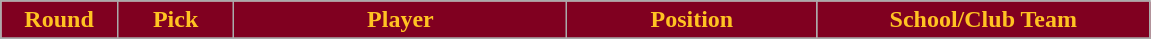<table class="wikitable sortable sortable">
<tr>
<th style="background:#800020;color:#ffc322;" width="7%">Round</th>
<th style="background:#800020;color:#ffc322;" width="7%">Pick</th>
<th style="background:#800020;color:#ffc322;" width="20%">Player</th>
<th style="background:#800020;color:#ffc322;" width="15%">Position</th>
<th style="background:#800020;color:#ffc322;" width="20%">School/Club Team</th>
</tr>
<tr>
</tr>
</table>
